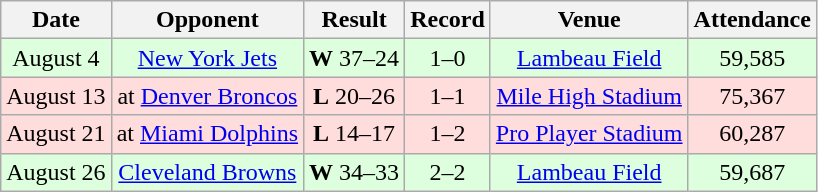<table class="wikitable" style="text-align:center">
<tr>
<th>Date</th>
<th>Opponent</th>
<th>Result</th>
<th>Record</th>
<th>Venue</th>
<th>Attendance</th>
</tr>
<tr style="background:#dfd">
<td>August 4</td>
<td><a href='#'>New York Jets</a></td>
<td><strong>W</strong> 37–24</td>
<td>1–0</td>
<td><a href='#'>Lambeau Field</a></td>
<td>59,585</td>
</tr>
<tr style="background:#fdd">
<td>August 13</td>
<td>at <a href='#'>Denver Broncos</a></td>
<td><strong>L</strong> 20–26</td>
<td>1–1</td>
<td><a href='#'>Mile High Stadium</a></td>
<td>75,367</td>
</tr>
<tr style="background:#fdd">
<td>August 21</td>
<td>at <a href='#'>Miami Dolphins</a></td>
<td><strong>L</strong> 14–17</td>
<td>1–2</td>
<td><a href='#'>Pro Player Stadium</a></td>
<td>60,287</td>
</tr>
<tr style="background:#dfd">
<td>August 26</td>
<td><a href='#'>Cleveland Browns</a></td>
<td><strong>W</strong> 34–33</td>
<td>2–2</td>
<td><a href='#'>Lambeau Field</a></td>
<td>59,687</td>
</tr>
</table>
